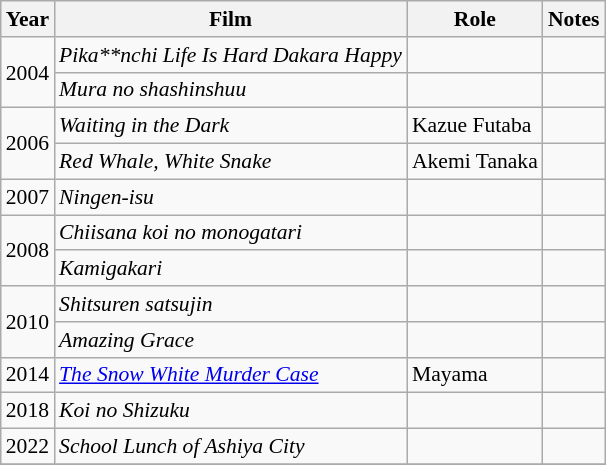<table class="wikitable" style="font-size: 90%;">
<tr>
<th>Year</th>
<th>Film</th>
<th>Role</th>
<th>Notes</th>
</tr>
<tr>
<td rowspan="2">2004</td>
<td><em>Pika**nchi Life Is Hard Dakara Happy</em></td>
<td></td>
<td></td>
</tr>
<tr>
<td><em>Mura no shashinshuu </em></td>
<td></td>
<td></td>
</tr>
<tr>
<td rowspan="2">2006</td>
<td><em>Waiting in the Dark </em></td>
<td>Kazue Futaba</td>
<td></td>
</tr>
<tr>
<td><em>Red Whale, White Snake </em></td>
<td>Akemi Tanaka</td>
<td></td>
</tr>
<tr>
<td rowspan="1">2007</td>
<td><em>Ningen-isu </em></td>
<td></td>
<td></td>
</tr>
<tr>
<td rowspan="2">2008</td>
<td><em>Chiisana koi no monogatari </em></td>
<td></td>
<td></td>
</tr>
<tr>
<td><em>Kamigakari </em></td>
<td></td>
<td></td>
</tr>
<tr>
<td rowspan="2">2010</td>
<td><em>Shitsuren satsujin </em></td>
<td></td>
<td></td>
</tr>
<tr>
<td><em>Amazing Grace </em></td>
<td></td>
<td></td>
</tr>
<tr>
<td rowspan="1">2014</td>
<td><em><a href='#'>The Snow White Murder Case</a></em></td>
<td>Mayama</td>
<td></td>
</tr>
<tr>
<td rowspan="1">2018</td>
<td><em>Koi no Shizuku</em></td>
<td></td>
<td></td>
</tr>
<tr>
<td>2022</td>
<td><em>School Lunch of Ashiya City</em></td>
<td></td>
<td></td>
</tr>
<tr>
</tr>
</table>
